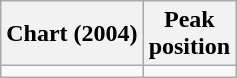<table class="wikitable sortable">
<tr>
<th align="left">Chart (2004)</th>
<th align="center">Peak <br> position</th>
</tr>
<tr>
<td></td>
</tr>
</table>
